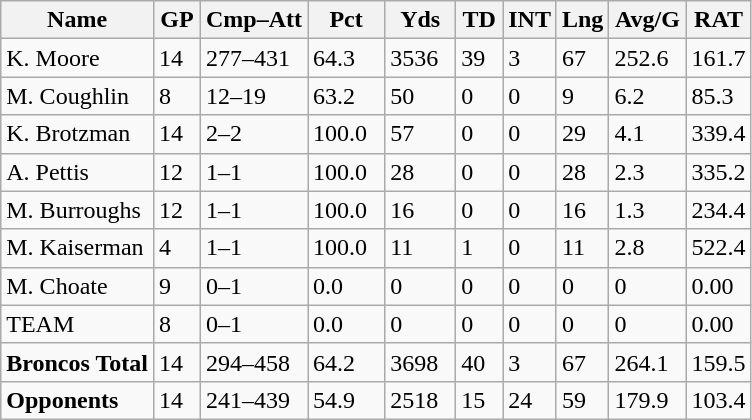<table class="wikitable" style="white-space:nowrap;">
<tr>
<th>Name</th>
<th>GP</th>
<th>Cmp–Att</th>
<th>Pct</th>
<th>Yds</th>
<th>TD</th>
<th>INT</th>
<th>Lng</th>
<th>Avg/G</th>
<th>RAT</th>
</tr>
<tr>
<td>K. Moore</td>
<td>14  </td>
<td>277–431 </td>
<td>64.3  </td>
<td>3536  </td>
<td>39  </td>
<td>3  </td>
<td>67  </td>
<td>252.6  </td>
<td>161.7</td>
</tr>
<tr>
<td>M. Coughlin</td>
<td>8  </td>
<td>12–19  </td>
<td>63.2  </td>
<td>50  </td>
<td>0  </td>
<td>0  </td>
<td>9  </td>
<td>6.2  </td>
<td>85.3</td>
</tr>
<tr>
<td>K. Brotzman</td>
<td>14  </td>
<td>2–2  </td>
<td>100.0  </td>
<td>57  </td>
<td>0  </td>
<td>0  </td>
<td>29  </td>
<td>4.1  </td>
<td>339.4</td>
</tr>
<tr>
<td>A. Pettis</td>
<td>12  </td>
<td>1–1  </td>
<td>100.0  </td>
<td>28  </td>
<td>0  </td>
<td>0  </td>
<td>28  </td>
<td>2.3  </td>
<td>335.2</td>
</tr>
<tr>
<td>M. Burroughs</td>
<td>12  </td>
<td>1–1  </td>
<td>100.0  </td>
<td>16  </td>
<td>0  </td>
<td>0  </td>
<td>16  </td>
<td>1.3  </td>
<td>234.4</td>
</tr>
<tr>
<td>M. Kaiserman</td>
<td>4  </td>
<td>1–1  </td>
<td>100.0  </td>
<td>11  </td>
<td>1  </td>
<td>0  </td>
<td>11  </td>
<td>2.8  </td>
<td>522.4</td>
</tr>
<tr>
<td>M. Choate</td>
<td>9  </td>
<td>0–1  </td>
<td>0.0  </td>
<td>0  </td>
<td>0  </td>
<td>0  </td>
<td>0  </td>
<td>0  </td>
<td>0.00</td>
</tr>
<tr>
<td>TEAM</td>
<td>8  </td>
<td>0–1  </td>
<td>0.0  </td>
<td>0  </td>
<td>0  </td>
<td>0  </td>
<td>0  </td>
<td>0  </td>
<td>0.00</td>
</tr>
<tr>
<td><strong>Broncos Total</strong></td>
<td>14  </td>
<td>294–458  </td>
<td>64.2  </td>
<td>3698  </td>
<td>40  </td>
<td>3  </td>
<td>67  </td>
<td>264.1  </td>
<td>159.5</td>
</tr>
<tr>
<td><strong>Opponents</strong></td>
<td>14  </td>
<td>241–439  </td>
<td>54.9  </td>
<td>2518  </td>
<td>15  </td>
<td>24  </td>
<td>59  </td>
<td>179.9  </td>
<td>103.4</td>
</tr>
</table>
